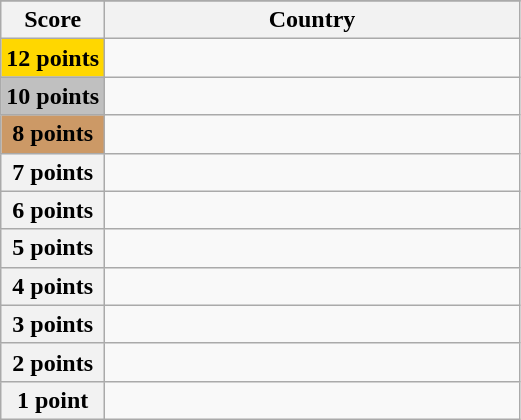<table class="wikitable">
<tr>
</tr>
<tr>
<th scope="col" width="20%">Score</th>
<th scope="col">Country</th>
</tr>
<tr>
<th scope="row" style="background:gold">12 points</th>
<td></td>
</tr>
<tr>
<th scope="row" style="background:silver">10 points</th>
<td></td>
</tr>
<tr>
<th scope="row" style="background:#CC9966">8 points</th>
<td></td>
</tr>
<tr>
<th scope="row">7 points</th>
<td></td>
</tr>
<tr>
<th scope="row">6 points</th>
<td></td>
</tr>
<tr>
<th scope="row">5 points</th>
<td></td>
</tr>
<tr>
<th scope="row">4 points</th>
<td></td>
</tr>
<tr>
<th scope="row">3 points</th>
<td></td>
</tr>
<tr>
<th scope="row">2 points</th>
<td></td>
</tr>
<tr>
<th scope="row">1 point</th>
<td></td>
</tr>
</table>
